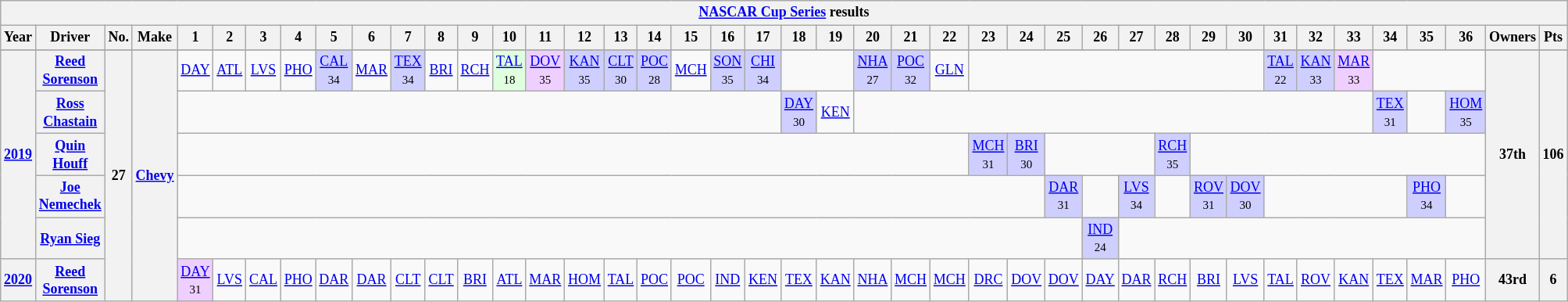<table class="wikitable" style="text-align:center; font-size:75%">
<tr>
<th colspan=45><a href='#'>NASCAR Cup Series</a> results</th>
</tr>
<tr>
<th>Year</th>
<th>Driver</th>
<th>No.</th>
<th>Make</th>
<th>1</th>
<th>2</th>
<th>3</th>
<th>4</th>
<th>5</th>
<th>6</th>
<th>7</th>
<th>8</th>
<th>9</th>
<th>10</th>
<th>11</th>
<th>12</th>
<th>13</th>
<th>14</th>
<th>15</th>
<th>16</th>
<th>17</th>
<th>18</th>
<th>19</th>
<th>20</th>
<th>21</th>
<th>22</th>
<th>23</th>
<th>24</th>
<th>25</th>
<th>26</th>
<th>27</th>
<th>28</th>
<th>29</th>
<th>30</th>
<th>31</th>
<th>32</th>
<th>33</th>
<th>34</th>
<th>35</th>
<th>36</th>
<th>Owners</th>
<th>Pts</th>
</tr>
<tr>
</tr>
<tr>
<th rowspan=5><a href='#'>2019</a></th>
<th><a href='#'>Reed Sorenson</a></th>
<th rowspan=6>27</th>
<th rowspan=6><a href='#'>Chevy</a></th>
<td><a href='#'>DAY</a></td>
<td><a href='#'>ATL</a></td>
<td><a href='#'>LVS</a></td>
<td><a href='#'>PHO</a></td>
<td style="background:#CFCFFF;"><a href='#'>CAL</a><br><small>34</small></td>
<td><a href='#'>MAR</a></td>
<td style="background:#CFCFFF;"><a href='#'>TEX</a><br><small>34</small></td>
<td><a href='#'>BRI</a></td>
<td><a href='#'>RCH</a></td>
<td style="background:#DFFFDF;"><a href='#'>TAL</a><br><small>18</small></td>
<td style="background:#EFCFFF;"><a href='#'>DOV</a><br><small>35</small></td>
<td style="background:#CFCFFF;"><a href='#'>KAN</a><br><small>35</small></td>
<td style="background:#CFCFFF;"><a href='#'>CLT</a><br><small>30</small></td>
<td style="background:#CFCFFF;"><a href='#'>POC</a><br><small>28</small></td>
<td><a href='#'>MCH</a></td>
<td style="background:#CFCFFF;"><a href='#'>SON</a><br><small>35</small></td>
<td style="background:#CFCFFF;"><a href='#'>CHI</a><br><small>34</small></td>
<td colspan=2></td>
<td style="background:#CFCFFF;"><a href='#'>NHA</a><br><small>27</small></td>
<td style="background:#CFCFFF;"><a href='#'>POC</a><br><small>32</small></td>
<td><a href='#'>GLN</a></td>
<td colspan=8></td>
<td style="background:#CFCFFF;"><a href='#'>TAL</a><br><small>22</small></td>
<td style="background:#CFCFFF;"><a href='#'>KAN</a><br><small>33</small></td>
<td style="background:#EFCFFF;"><a href='#'>MAR</a><br><small>33</small></td>
<td colspan=3></td>
<th rowspan=5>37th</th>
<th rowspan=5>106</th>
</tr>
<tr>
<th><a href='#'>Ross Chastain</a></th>
<td colspan=17></td>
<td style="background:#CFCFFF;"><a href='#'>DAY</a><br><small>30</small></td>
<td><a href='#'>KEN</a></td>
<td colspan=14></td>
<td style="background:#CFCFFF;"><a href='#'>TEX</a><br><small>31</small></td>
<td></td>
<td style="background:#CFCFFF;"><a href='#'>HOM</a><br><small>35</small></td>
</tr>
<tr>
<th><a href='#'>Quin Houff</a></th>
<td colspan=22></td>
<td style="background:#CFCFFF;"><a href='#'>MCH</a><br><small>31</small></td>
<td style="background:#CFCFFF;"><a href='#'>BRI</a><br><small>30</small></td>
<td colspan=3></td>
<td style="background:#CFCFFF;"><a href='#'>RCH</a><br><small>35</small></td>
<td colspan=8></td>
</tr>
<tr>
<th><a href='#'>Joe Nemechek</a></th>
<td colspan=24></td>
<td style="background:#CFCFFF;"><a href='#'>DAR</a><br><small>31</small></td>
<td></td>
<td style="background:#CFCFFF;"><a href='#'>LVS</a><br><small>34</small></td>
<td></td>
<td style="background:#CFCFFF;"><a href='#'>ROV</a><br><small>31</small></td>
<td style="background:#CFCFFF;"><a href='#'>DOV</a><br><small>30</small></td>
<td colspan=4></td>
<td style="background:#CFCFFF;"><a href='#'>PHO</a><br><small>34</small></td>
<td></td>
</tr>
<tr>
<th><a href='#'>Ryan Sieg</a></th>
<td colspan=25></td>
<td style="background:#CFCFFF;"><a href='#'>IND</a><br><small>24</small></td>
<td colspan=10></td>
</tr>
<tr>
<th><a href='#'>2020</a></th>
<th><a href='#'>Reed Sorenson</a></th>
<td style="background:#EFCFFF;"><a href='#'>DAY</a><br><small>31</small></td>
<td><a href='#'>LVS</a></td>
<td><a href='#'>CAL</a></td>
<td><a href='#'>PHO</a></td>
<td><a href='#'>DAR</a></td>
<td><a href='#'>DAR</a></td>
<td><a href='#'>CLT</a></td>
<td><a href='#'>CLT</a></td>
<td><a href='#'>BRI</a></td>
<td><a href='#'>ATL</a></td>
<td><a href='#'>MAR</a></td>
<td><a href='#'>HOM</a></td>
<td><a href='#'>TAL</a></td>
<td><a href='#'>POC</a></td>
<td><a href='#'>POC</a></td>
<td><a href='#'>IND</a></td>
<td><a href='#'>KEN</a></td>
<td><a href='#'>TEX</a></td>
<td><a href='#'>KAN</a></td>
<td><a href='#'>NHA</a></td>
<td><a href='#'>MCH</a></td>
<td><a href='#'>MCH</a></td>
<td><a href='#'>DRC</a></td>
<td><a href='#'>DOV</a></td>
<td><a href='#'>DOV</a></td>
<td><a href='#'>DAY</a></td>
<td><a href='#'>DAR</a></td>
<td><a href='#'>RCH</a></td>
<td><a href='#'>BRI</a></td>
<td><a href='#'>LVS</a></td>
<td><a href='#'>TAL</a></td>
<td><a href='#'>ROV</a></td>
<td><a href='#'>KAN</a></td>
<td><a href='#'>TEX</a></td>
<td><a href='#'>MAR</a></td>
<td><a href='#'>PHO</a></td>
<th>43rd</th>
<th>6</th>
</tr>
</table>
